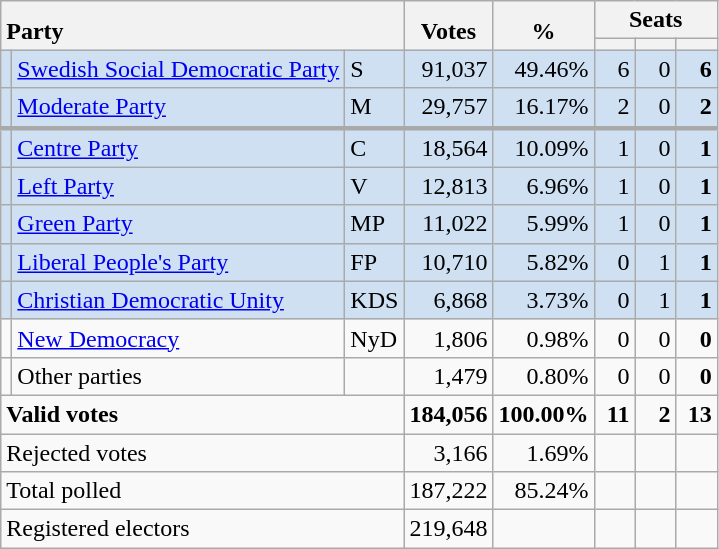<table class="wikitable" border="1" style="text-align:right;">
<tr>
<th style="text-align:left;" valign=bottom rowspan=2 colspan=3>Party</th>
<th align=center valign=bottom rowspan=2 width="50">Votes</th>
<th align=center valign=bottom rowspan=2 width="50">%</th>
<th colspan=3>Seats</th>
</tr>
<tr>
<th align=center valign=bottom width="20"><small></small></th>
<th align=center valign=bottom width="20"><small><a href='#'></a></small></th>
<th align=center valign=bottom width="20"><small></small></th>
</tr>
<tr style="background:#CEE0F2;">
<td></td>
<td align=left style="white-space: nowrap;"><a href='#'>Swedish Social Democratic Party</a></td>
<td align=left>S</td>
<td>91,037</td>
<td>49.46%</td>
<td>6</td>
<td>0</td>
<td><strong>6</strong></td>
</tr>
<tr style="background:#CEE0F2;">
<td></td>
<td align=left><a href='#'>Moderate Party</a></td>
<td align=left>M</td>
<td>29,757</td>
<td>16.17%</td>
<td>2</td>
<td>0</td>
<td><strong>2</strong></td>
</tr>
<tr style="background:#CEE0F2; border-top:3px solid darkgray;">
<td></td>
<td align=left><a href='#'>Centre Party</a></td>
<td align=left>C</td>
<td>18,564</td>
<td>10.09%</td>
<td>1</td>
<td>0</td>
<td><strong>1</strong></td>
</tr>
<tr style="background:#CEE0F2;">
<td></td>
<td align=left><a href='#'>Left Party</a></td>
<td align=left>V</td>
<td>12,813</td>
<td>6.96%</td>
<td>1</td>
<td>0</td>
<td><strong>1</strong></td>
</tr>
<tr style="background:#CEE0F2;">
<td></td>
<td align=left><a href='#'>Green Party</a></td>
<td align=left>MP</td>
<td>11,022</td>
<td>5.99%</td>
<td>1</td>
<td>0</td>
<td><strong>1</strong></td>
</tr>
<tr style="background:#CEE0F2;">
<td></td>
<td align=left><a href='#'>Liberal People's Party</a></td>
<td align=left>FP</td>
<td>10,710</td>
<td>5.82%</td>
<td>0</td>
<td>1</td>
<td><strong>1</strong></td>
</tr>
<tr style="background:#CEE0F2;">
<td></td>
<td align=left><a href='#'>Christian Democratic Unity</a></td>
<td align=left>KDS</td>
<td>6,868</td>
<td>3.73%</td>
<td>0</td>
<td>1</td>
<td><strong>1</strong></td>
</tr>
<tr>
<td></td>
<td align=left><a href='#'>New Democracy</a></td>
<td align=left>NyD</td>
<td>1,806</td>
<td>0.98%</td>
<td>0</td>
<td>0</td>
<td><strong>0</strong></td>
</tr>
<tr>
<td></td>
<td align=left>Other parties</td>
<td></td>
<td>1,479</td>
<td>0.80%</td>
<td>0</td>
<td>0</td>
<td><strong>0</strong></td>
</tr>
<tr style="font-weight:bold">
<td align=left colspan=3>Valid votes</td>
<td>184,056</td>
<td>100.00%</td>
<td>11</td>
<td>2</td>
<td>13</td>
</tr>
<tr>
<td align=left colspan=3>Rejected votes</td>
<td>3,166</td>
<td>1.69%</td>
<td></td>
<td></td>
<td></td>
</tr>
<tr>
<td align=left colspan=3>Total polled</td>
<td>187,222</td>
<td>85.24%</td>
<td></td>
<td></td>
<td></td>
</tr>
<tr>
<td align=left colspan=3>Registered electors</td>
<td>219,648</td>
<td></td>
<td></td>
<td></td>
<td></td>
</tr>
</table>
